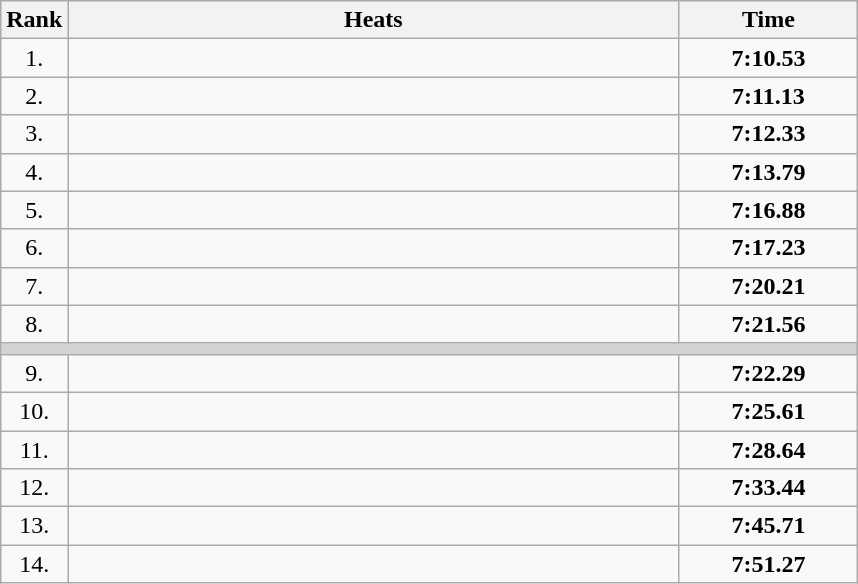<table class="wikitable">
<tr>
<th>Rank</th>
<th style="width: 25em">Heats</th>
<th style="width: 7em">Time</th>
</tr>
<tr>
<td align="center">1.</td>
<td><strong></strong></td>
<td align="center"><strong>7:10.53</strong></td>
</tr>
<tr>
<td align="center">2.</td>
<td><strong></strong></td>
<td align="center"><strong>7:11.13</strong></td>
</tr>
<tr>
<td align="center">3.</td>
<td><strong></strong></td>
<td align="center"><strong>7:12.33</strong></td>
</tr>
<tr>
<td align="center">4.</td>
<td><strong></strong></td>
<td align="center"><strong>7:13.79</strong></td>
</tr>
<tr>
<td align="center">5.</td>
<td><strong></strong></td>
<td align="center"><strong>7:16.88</strong></td>
</tr>
<tr>
<td align="center">6.</td>
<td><strong></strong></td>
<td align="center"><strong>7:17.23</strong></td>
</tr>
<tr>
<td align="center">7.</td>
<td><strong></strong></td>
<td align="center"><strong>7:20.21</strong></td>
</tr>
<tr>
<td align="center">8.</td>
<td><strong></strong></td>
<td align="center"><strong>7:21.56</strong></td>
</tr>
<tr>
<td colspan=3 bgcolor=lightgray></td>
</tr>
<tr>
<td align="center">9.</td>
<td><strong></strong></td>
<td align="center"><strong>7:22.29</strong></td>
</tr>
<tr>
<td align="center">10.</td>
<td><strong></strong></td>
<td align="center"><strong>7:25.61</strong></td>
</tr>
<tr>
<td align="center">11.</td>
<td><strong></strong></td>
<td align="center"><strong>7:28.64</strong></td>
</tr>
<tr>
<td align="center">12.</td>
<td><strong></strong></td>
<td align="center"><strong>7:33.44</strong></td>
</tr>
<tr>
<td align="center">13.</td>
<td><strong></strong></td>
<td align="center"><strong>7:45.71</strong></td>
</tr>
<tr>
<td align="center">14.</td>
<td><strong></strong></td>
<td align="center"><strong>7:51.27</strong></td>
</tr>
</table>
